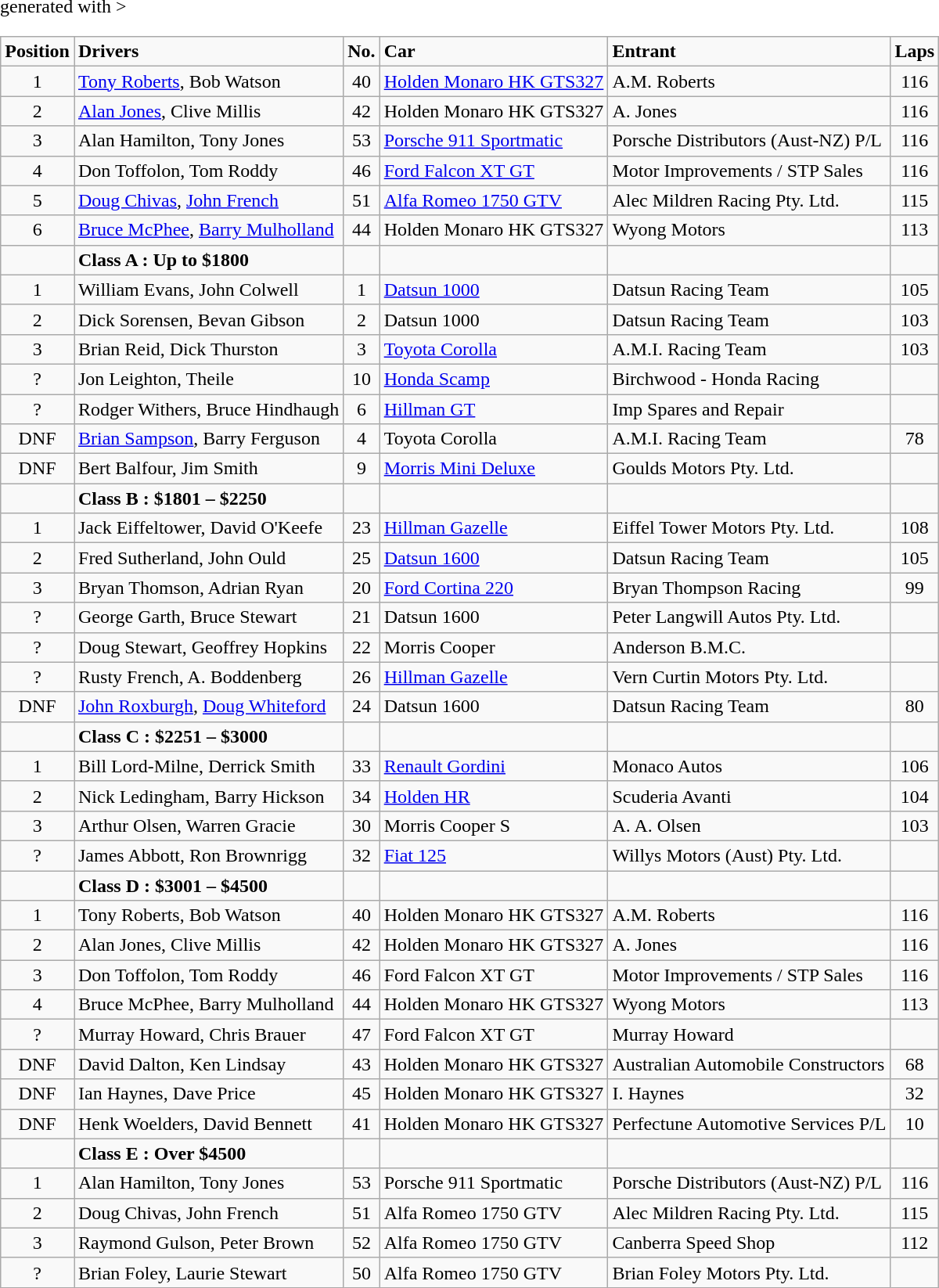<table class="wikitable" <hiddentext>generated with >
<tr style="font-weight:bold">
<td align="center">Position</td>
<td>Drivers</td>
<td align="center">No.</td>
<td>Car</td>
<td>Entrant</td>
<td align="center">Laps</td>
</tr>
<tr>
<td align="center">1</td>
<td><a href='#'>Tony Roberts</a>, Bob Watson</td>
<td align="center">40</td>
<td><a href='#'>Holden Monaro HK GTS327</a></td>
<td>A.M. Roberts</td>
<td align="center">116</td>
</tr>
<tr>
<td align="center">2</td>
<td><a href='#'>Alan Jones</a>, Clive Millis</td>
<td align="center">42</td>
<td>Holden Monaro HK GTS327</td>
<td>A. Jones</td>
<td align="center">116</td>
</tr>
<tr>
<td align="center">3</td>
<td>Alan Hamilton, Tony Jones</td>
<td align="center">53</td>
<td><a href='#'>Porsche 911 Sportmatic</a></td>
<td>Porsche Distributors (Aust-NZ) P/L</td>
<td align="center">116</td>
</tr>
<tr>
<td align="center">4</td>
<td>Don Toffolon, Tom Roddy</td>
<td align="center">46</td>
<td><a href='#'>Ford Falcon XT GT</a></td>
<td>Motor Improvements / STP Sales</td>
<td align="center">116</td>
</tr>
<tr>
<td align="center">5</td>
<td><a href='#'>Doug Chivas</a>, <a href='#'>John French</a></td>
<td align="center">51</td>
<td><a href='#'>Alfa Romeo 1750 GTV</a></td>
<td>Alec Mildren Racing Pty. Ltd.</td>
<td align="center">115</td>
</tr>
<tr>
<td align="center">6</td>
<td><a href='#'>Bruce McPhee</a>, <a href='#'>Barry Mulholland</a></td>
<td align="center">44</td>
<td>Holden Monaro HK GTS327</td>
<td>Wyong Motors</td>
<td align="center">113</td>
</tr>
<tr>
<td align="center"></td>
<td style="font-weight:bold">Class A : Up to $1800</td>
<td align="center"></td>
<td></td>
<td></td>
<td align="center"></td>
</tr>
<tr>
<td align="center">1</td>
<td>William Evans, John Colwell</td>
<td align="center">1</td>
<td><a href='#'>Datsun 1000</a></td>
<td>Datsun Racing Team</td>
<td align="center">105</td>
</tr>
<tr>
<td align="center">2</td>
<td>Dick Sorensen, Bevan Gibson</td>
<td align="center">2</td>
<td>Datsun 1000</td>
<td>Datsun Racing Team</td>
<td align="center">103</td>
</tr>
<tr>
<td align="center">3</td>
<td>Brian Reid, Dick Thurston</td>
<td align="center">3</td>
<td><a href='#'>Toyota Corolla</a></td>
<td>A.M.I. Racing Team</td>
<td align="center">103</td>
</tr>
<tr>
<td align="center">?</td>
<td>Jon Leighton, Theile</td>
<td align="center">10</td>
<td><a href='#'>Honda Scamp</a></td>
<td>Birchwood - Honda Racing</td>
<td align="center"></td>
</tr>
<tr>
<td align="center">?</td>
<td>Rodger Withers, Bruce Hindhaugh</td>
<td align="center">6</td>
<td><a href='#'>Hillman GT</a></td>
<td>Imp Spares and Repair</td>
<td align="center"></td>
</tr>
<tr>
<td align="center">DNF</td>
<td><a href='#'>Brian Sampson</a>, Barry Ferguson</td>
<td align="center">4</td>
<td>Toyota Corolla</td>
<td>A.M.I. Racing Team</td>
<td align="center">78</td>
</tr>
<tr>
<td align="center">DNF</td>
<td>Bert Balfour, Jim Smith</td>
<td align="center">9</td>
<td><a href='#'>Morris Mini Deluxe</a></td>
<td>Goulds Motors Pty. Ltd.</td>
<td align="center"></td>
</tr>
<tr>
<td align="center"></td>
<td style="font-weight:bold">Class B : $1801 – $2250</td>
<td align="center"></td>
<td></td>
<td></td>
<td align="center"></td>
</tr>
<tr>
<td align="center">1</td>
<td>Jack Eiffeltower, David O'Keefe</td>
<td align="center">23</td>
<td><a href='#'>Hillman Gazelle</a></td>
<td>Eiffel Tower Motors Pty. Ltd.</td>
<td align="center">108</td>
</tr>
<tr>
<td align="center">2</td>
<td>Fred Sutherland, John Ould</td>
<td align="center">25</td>
<td><a href='#'>Datsun 1600</a></td>
<td>Datsun Racing Team</td>
<td align="center">105</td>
</tr>
<tr>
<td align="center">3</td>
<td>Bryan Thomson, Adrian Ryan</td>
<td align="center">20</td>
<td><a href='#'>Ford Cortina 220</a></td>
<td>Bryan Thompson Racing</td>
<td align="center">99</td>
</tr>
<tr>
<td align="center">?</td>
<td>George Garth, Bruce Stewart</td>
<td align="center">21</td>
<td>Datsun 1600</td>
<td>Peter Langwill Autos Pty. Ltd.</td>
<td align="center"></td>
</tr>
<tr>
<td align="center">?</td>
<td>Doug Stewart, Geoffrey Hopkins</td>
<td align="center">22</td>
<td>Morris Cooper</td>
<td>Anderson B.M.C.</td>
<td align="center"></td>
</tr>
<tr>
<td align="center">?</td>
<td>Rusty French, A. Boddenberg</td>
<td align="center">26</td>
<td><a href='#'>Hillman Gazelle</a></td>
<td>Vern Curtin Motors Pty. Ltd.</td>
<td align="center"></td>
</tr>
<tr>
<td align="center">DNF</td>
<td><a href='#'>John Roxburgh</a>, <a href='#'>Doug Whiteford</a></td>
<td align="center">24</td>
<td>Datsun 1600</td>
<td>Datsun Racing Team</td>
<td align="center">80</td>
</tr>
<tr>
<td align="center"></td>
<td style="font-weight:bold">Class C : $2251 – $3000</td>
<td align="center"></td>
<td></td>
<td></td>
<td align="center"></td>
</tr>
<tr>
<td align="center">1</td>
<td>Bill Lord-Milne, Derrick Smith</td>
<td align="center">33</td>
<td><a href='#'>Renault Gordini</a></td>
<td>Monaco Autos</td>
<td align="center">106</td>
</tr>
<tr>
<td align="center">2</td>
<td>Nick Ledingham, Barry Hickson</td>
<td align="center">34</td>
<td><a href='#'>Holden HR</a></td>
<td>Scuderia Avanti</td>
<td align="center">104</td>
</tr>
<tr>
<td align="center">3</td>
<td>Arthur Olsen, Warren Gracie</td>
<td align="center">30</td>
<td>Morris Cooper S</td>
<td>A. A. Olsen</td>
<td align="center">103</td>
</tr>
<tr>
<td align="center">?</td>
<td>James Abbott, Ron Brownrigg</td>
<td align="center">32</td>
<td><a href='#'>Fiat 125</a></td>
<td>Willys Motors (Aust) Pty. Ltd.</td>
<td align="center"></td>
</tr>
<tr>
<td align="center"></td>
<td style="font-weight:bold">Class D : $3001 – $4500</td>
<td align="center"></td>
<td></td>
<td></td>
<td align="center"></td>
</tr>
<tr>
<td align="center">1</td>
<td>Tony Roberts, Bob Watson</td>
<td align="center">40</td>
<td>Holden Monaro HK GTS327</td>
<td>A.M. Roberts</td>
<td align="center">116</td>
</tr>
<tr>
<td align="center">2</td>
<td>Alan Jones, Clive Millis</td>
<td align="center">42</td>
<td>Holden Monaro HK GTS327</td>
<td>A. Jones</td>
<td align="center">116</td>
</tr>
<tr>
<td align="center">3</td>
<td>Don Toffolon, Tom Roddy</td>
<td align="center">46</td>
<td>Ford Falcon XT GT</td>
<td>Motor Improvements / STP Sales</td>
<td align="center">116</td>
</tr>
<tr>
<td align="center">4</td>
<td>Bruce McPhee, Barry Mulholland</td>
<td align="center">44</td>
<td>Holden Monaro HK GTS327</td>
<td>Wyong Motors</td>
<td align="center">113</td>
</tr>
<tr>
<td align="center">?</td>
<td>Murray Howard, Chris Brauer</td>
<td align="center">47</td>
<td>Ford Falcon XT GT</td>
<td>Murray Howard</td>
<td align="center"></td>
</tr>
<tr>
<td align="center">DNF</td>
<td>David Dalton, Ken Lindsay</td>
<td align="center">43</td>
<td>Holden Monaro HK GTS327</td>
<td>Australian Automobile Constructors</td>
<td align="center">68</td>
</tr>
<tr>
<td align="center">DNF</td>
<td>Ian Haynes, Dave Price</td>
<td align="center">45</td>
<td>Holden Monaro HK GTS327</td>
<td>I. Haynes</td>
<td align="center">32</td>
</tr>
<tr>
<td align="center">DNF</td>
<td>Henk Woelders, David Bennett</td>
<td align="center">41</td>
<td>Holden Monaro HK GTS327</td>
<td>Perfectune Automotive Services P/L</td>
<td align="center">10</td>
</tr>
<tr>
<td align="center"></td>
<td style="font-weight:bold">Class E : Over $4500</td>
<td align="center"></td>
<td></td>
<td></td>
<td align="center"></td>
</tr>
<tr>
<td align="center">1</td>
<td>Alan Hamilton, Tony Jones</td>
<td align="center">53</td>
<td>Porsche 911 Sportmatic</td>
<td>Porsche Distributors (Aust-NZ) P/L</td>
<td align="center">116</td>
</tr>
<tr>
<td align="center">2</td>
<td>Doug Chivas, John French</td>
<td align="center">51</td>
<td>Alfa Romeo 1750 GTV</td>
<td>Alec Mildren Racing Pty. Ltd.</td>
<td align="center">115</td>
</tr>
<tr>
<td align="center">3</td>
<td>Raymond Gulson, Peter Brown</td>
<td align="center">52</td>
<td>Alfa Romeo 1750 GTV</td>
<td>Canberra Speed Shop</td>
<td align="center">112</td>
</tr>
<tr>
<td align="center">?</td>
<td>Brian Foley, Laurie Stewart</td>
<td align="center">50</td>
<td>Alfa Romeo 1750 GTV</td>
<td>Brian Foley Motors Pty. Ltd.</td>
<td align="center"></td>
</tr>
</table>
